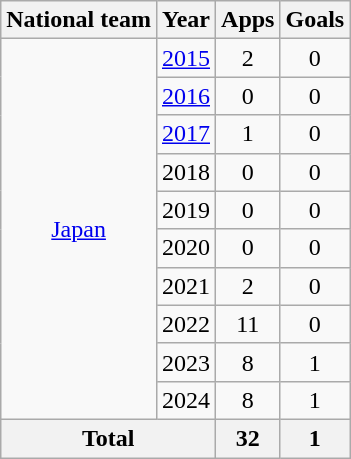<table class="wikitable" style="text-align:center">
<tr>
<th>National team</th>
<th>Year</th>
<th>Apps</th>
<th>Goals</th>
</tr>
<tr>
<td rowspan="10"><a href='#'>Japan</a></td>
<td><a href='#'>2015</a></td>
<td>2</td>
<td>0</td>
</tr>
<tr>
<td><a href='#'>2016</a></td>
<td>0</td>
<td>0</td>
</tr>
<tr>
<td><a href='#'>2017</a></td>
<td>1</td>
<td>0</td>
</tr>
<tr>
<td>2018</td>
<td>0</td>
<td>0</td>
</tr>
<tr>
<td>2019</td>
<td>0</td>
<td>0</td>
</tr>
<tr>
<td>2020</td>
<td>0</td>
<td>0</td>
</tr>
<tr>
<td>2021</td>
<td>2</td>
<td>0</td>
</tr>
<tr>
<td>2022</td>
<td>11</td>
<td>0</td>
</tr>
<tr>
<td>2023</td>
<td>8</td>
<td>1</td>
</tr>
<tr>
<td>2024</td>
<td>8</td>
<td>1</td>
</tr>
<tr>
<th colspan="2">Total</th>
<th>32</th>
<th>1</th>
</tr>
</table>
